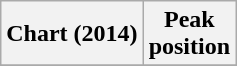<table class="wikitable plainrowheaders" style="text-align:center">
<tr>
<th scope="col">Chart (2014)</th>
<th scope="col">Peak<br>position</th>
</tr>
<tr>
</tr>
</table>
